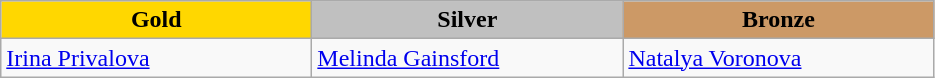<table class="wikitable" style="text-align:left">
<tr align="center">
<td width=200 bgcolor=gold><strong>Gold</strong></td>
<td width=200 bgcolor=silver><strong>Silver</strong></td>
<td width=200 bgcolor=CC9966><strong>Bronze</strong></td>
</tr>
<tr>
<td><a href='#'>Irina Privalova</a><br><em></em></td>
<td><a href='#'>Melinda Gainsford</a><br><em></em></td>
<td><a href='#'>Natalya Voronova</a><br><em></em></td>
</tr>
</table>
